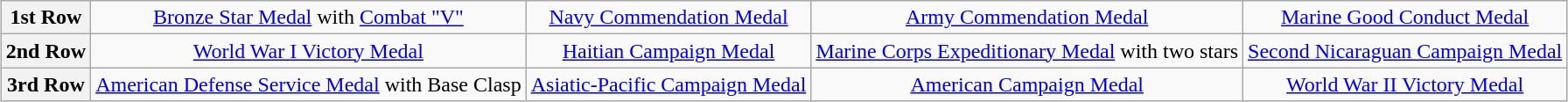<table class="wikitable" style="margin:1em auto; text-align:center;">
<tr>
<th>1st Row</th>
<td colspan="4"><a href='#'>Bronze Star Medal</a> with <a href='#'>Combat "V"</a></td>
<td colspan="4"><a href='#'>Navy Commendation Medal</a></td>
<td colspan="4"><a href='#'>Army Commendation Medal</a></td>
<td colspan="4"><a href='#'>Marine Good Conduct Medal</a></td>
</tr>
<tr>
<th>2nd Row</th>
<td colspan="4"><a href='#'>World War I Victory Medal</a></td>
<td colspan="4"><a href='#'>Haitian Campaign Medal</a></td>
<td colspan="4"><a href='#'>Marine Corps Expeditionary Medal</a> with two stars</td>
<td colspan="4"><a href='#'>Second Nicaraguan Campaign Medal</a></td>
</tr>
<tr>
<th>3rd Row</th>
<td colspan="4"><a href='#'>American Defense Service Medal</a> with Base Clasp</td>
<td colspan="4"><a href='#'>Asiatic-Pacific Campaign Medal</a></td>
<td colspan="4"><a href='#'>American Campaign Medal</a></td>
<td colspan="4"><a href='#'>World War II Victory Medal</a></td>
</tr>
</table>
